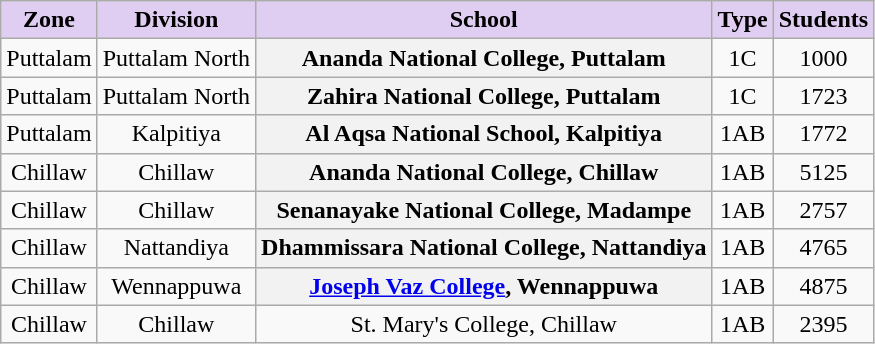<table class="wikitable sortable" style="text-align:center; font-size:100%">
<tr valign=bottom>
<th style="background-color:#E0CEF2;">Zone</th>
<th style="background-color:#E0CEF2;">Division</th>
<th style="background-color:#E0CEF2;">School</th>
<th style="background-color:#E0CEF2;">Type</th>
<th style="background-color:#E0CEF2;">Students</th>
</tr>
<tr>
<td>Puttalam</td>
<td>Puttalam North</td>
<th>Ananda National College, Puttalam</th>
<td>1C</td>
<td>1000</td>
</tr>
<tr>
<td>Puttalam</td>
<td>Puttalam North</td>
<th>Zahira National College, Puttalam</th>
<td>1C</td>
<td>1723</td>
</tr>
<tr>
<td>Puttalam</td>
<td>Kalpitiya</td>
<th>Al Aqsa National School, Kalpitiya</th>
<td>1AB</td>
<td>1772</td>
</tr>
<tr>
<td>Chillaw</td>
<td>Chillaw</td>
<th>Ananda National College, Chillaw</th>
<td>1AB</td>
<td>5125</td>
</tr>
<tr>
<td>Chillaw</td>
<td>Chillaw</td>
<th>Senanayake National College, Madampe</th>
<td>1AB</td>
<td>2757</td>
</tr>
<tr>
<td>Chillaw</td>
<td>Nattandiya</td>
<th>Dhammissara National College, Nattandiya</th>
<td>1AB</td>
<td>4765</td>
</tr>
<tr>
<td>Chillaw</td>
<td>Wennappuwa</td>
<th><a href='#'>Joseph Vaz College</a>, Wennappuwa</th>
<td>1AB</td>
<td>4875</td>
</tr>
<tr>
<td>Chillaw</td>
<td>Chillaw</td>
<td>St. Mary's College, Chillaw</td>
<td>1AB</td>
<td>2395</td>
</tr>
</table>
